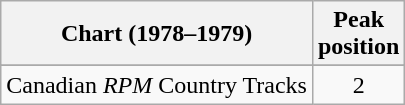<table class="wikitable sortable">
<tr>
<th align="left">Chart (1978–1979)</th>
<th align="center">Peak<br>position</th>
</tr>
<tr>
</tr>
<tr>
<td align="left">Canadian <em>RPM</em> Country Tracks</td>
<td align="center">2</td>
</tr>
</table>
